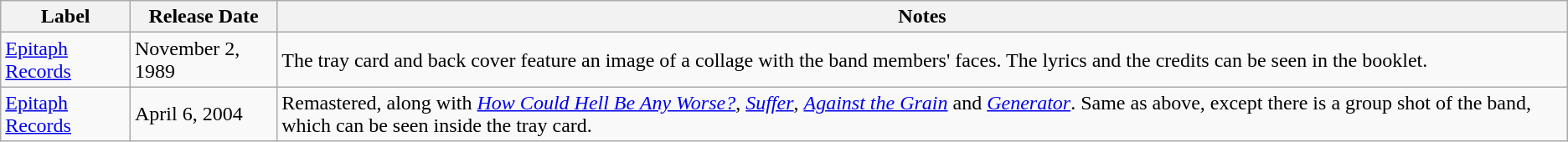<table class="wikitable">
<tr>
<th>Label</th>
<th>Release Date</th>
<th>Notes</th>
</tr>
<tr>
<td><a href='#'>Epitaph Records</a></td>
<td>November 2, 1989</td>
<td>The tray card and back cover feature an image of a collage with the band members' faces. The lyrics and the credits can be seen in the booklet.</td>
</tr>
<tr>
<td><a href='#'>Epitaph Records</a></td>
<td>April 6, 2004</td>
<td>Remastered, along with <em><a href='#'>How Could Hell Be Any Worse?</a></em>, <em><a href='#'>Suffer</a></em>, <em><a href='#'>Against the Grain</a></em> and <em><a href='#'>Generator</a></em>. Same as above, except there is a group shot of the band, which can be seen inside the tray card.</td>
</tr>
</table>
